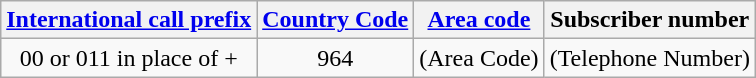<table class="wikitable" border=1>
<tr>
<th><a href='#'>International call prefix</a></th>
<th><a href='#'>Country Code</a></th>
<th><a href='#'>Area code</a></th>
<th>Subscriber number</th>
</tr>
<tr>
<td colspan=1 align="center">00 or 011 in place of +</td>
<td colspan=1 align="center">964</td>
<td colspan=1 align="center">(Area Code)</td>
<td colspan=1 align="center">(Telephone Number)</td>
</tr>
</table>
